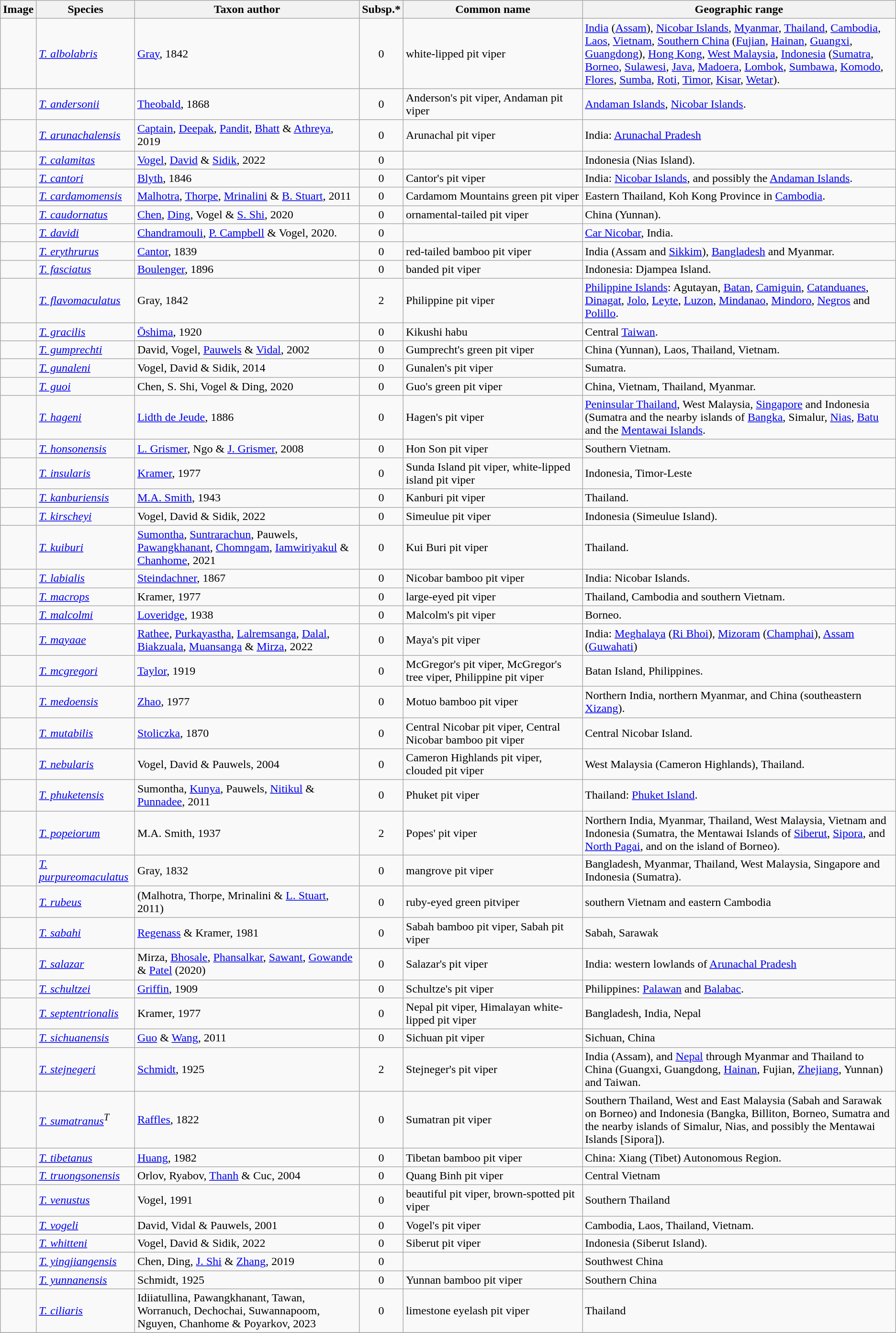<table class="wikitable">
<tr>
<th>Image</th>
<th>Species</th>
<th>Taxon author</th>
<th>Subsp.*</th>
<th>Common name</th>
<th>Geographic range</th>
</tr>
<tr>
<td></td>
<td><em><a href='#'>T. albolabris</a></em></td>
<td><a href='#'>Gray</a>, 1842</td>
<td align="center">0</td>
<td style="width:20%">white-lipped pit viper</td>
<td style="width:35%"><a href='#'>India</a> (<a href='#'>Assam</a>), <a href='#'>Nicobar Islands</a>, <a href='#'>Myanmar</a>, <a href='#'>Thailand</a>, <a href='#'>Cambodia</a>, <a href='#'>Laos</a>, <a href='#'>Vietnam</a>, <a href='#'>Southern China</a> (<a href='#'>Fujian</a>, <a href='#'>Hainan</a>, <a href='#'>Guangxi</a>, <a href='#'>Guangdong</a>), <a href='#'>Hong Kong</a>, <a href='#'>West Malaysia</a>, <a href='#'>Indonesia</a> (<a href='#'>Sumatra</a>, <a href='#'>Borneo</a>, <a href='#'>Sulawesi</a>, <a href='#'>Java</a>, <a href='#'>Madoera</a>, <a href='#'>Lombok</a>, <a href='#'>Sumbawa</a>, <a href='#'>Komodo</a>, <a href='#'>Flores</a>, <a href='#'>Sumba</a>, <a href='#'>Roti</a>, <a href='#'>Timor</a>, <a href='#'>Kisar</a>, <a href='#'>Wetar</a>).</td>
</tr>
<tr>
<td></td>
<td><em><a href='#'>T. andersonii</a></em></td>
<td><a href='#'>Theobald</a>, 1868</td>
<td align="center">0</td>
<td>Anderson's pit viper, Andaman pit viper</td>
<td><a href='#'>Andaman Islands</a>, <a href='#'>Nicobar Islands</a>.</td>
</tr>
<tr>
<td></td>
<td><em><a href='#'>T. arunachalensis</a></em></td>
<td><a href='#'>Captain</a>, <a href='#'>Deepak</a>, <a href='#'>Pandit</a>, <a href='#'>Bhatt</a> & <a href='#'>Athreya</a>, 2019</td>
<td align="center">0</td>
<td>Arunachal pit viper</td>
<td>India: <a href='#'>Arunachal Pradesh</a></td>
</tr>
<tr>
<td></td>
<td><em><a href='#'>T. calamitas</a></em></td>
<td><a href='#'>Vogel</a>, <a href='#'>David</a> & <a href='#'>Sidik</a>, 2022</td>
<td align="center">0</td>
<td></td>
<td>Indonesia (Nias Island).</td>
</tr>
<tr>
<td></td>
<td><em><a href='#'>T. cantori</a></em></td>
<td><a href='#'>Blyth</a>, 1846</td>
<td align="center">0</td>
<td>Cantor's pit viper</td>
<td>India: <a href='#'>Nicobar Islands</a>, and possibly the <a href='#'>Andaman Islands</a>.</td>
</tr>
<tr>
<td></td>
<td><em><a href='#'>T. cardamomensis</a></em></td>
<td><a href='#'>Malhotra</a>, <a href='#'>Thorpe</a>, <a href='#'>Mrinalini</a> & <a href='#'>B. Stuart</a>, 2011</td>
<td align="center">0</td>
<td>Cardamom Mountains green pit viper</td>
<td>Eastern Thailand, Koh Kong Province in <a href='#'>Cambodia</a>.</td>
</tr>
<tr>
<td></td>
<td><em><a href='#'>T. caudornatus</a></em></td>
<td><a href='#'>Chen</a>, <a href='#'>Ding</a>, Vogel & <a href='#'>S. Shi</a>, 2020</td>
<td align="center">0</td>
<td>ornamental-tailed pit viper</td>
<td>China (Yunnan).</td>
</tr>
<tr>
<td></td>
<td><em><a href='#'>T. davidi</a></em></td>
<td><a href='#'>Chandramouli</a>, <a href='#'>P. Campbell</a> & Vogel, 2020.</td>
<td align="center">0</td>
<td></td>
<td><a href='#'>Car Nicobar</a>, India.</td>
</tr>
<tr>
<td></td>
<td><em><a href='#'>T. erythrurus</a></em></td>
<td><a href='#'>Cantor</a>, 1839</td>
<td align="center">0</td>
<td>red-tailed bamboo pit viper</td>
<td>India (Assam and <a href='#'>Sikkim</a>), <a href='#'>Bangladesh</a> and Myanmar.</td>
</tr>
<tr>
<td></td>
<td><em><a href='#'>T. fasciatus</a></em></td>
<td><a href='#'>Boulenger</a>, 1896</td>
<td align="center">0</td>
<td>banded pit viper</td>
<td>Indonesia: Djampea Island.</td>
</tr>
<tr>
<td></td>
<td><em><a href='#'>T. flavomaculatus</a></em></td>
<td>Gray, 1842</td>
<td align="center">2</td>
<td>Philippine pit viper</td>
<td><a href='#'>Philippine Islands</a>: Agutayan, <a href='#'>Batan</a>, <a href='#'>Camiguin</a>, <a href='#'>Catanduanes</a>, <a href='#'>Dinagat</a>, <a href='#'>Jolo</a>, <a href='#'>Leyte</a>, <a href='#'>Luzon</a>, <a href='#'>Mindanao</a>, <a href='#'>Mindoro</a>, <a href='#'>Negros</a> and <a href='#'>Polillo</a>.</td>
</tr>
<tr>
<td></td>
<td><em><a href='#'>T. gracilis</a></em></td>
<td><a href='#'>Ōshima</a>, 1920</td>
<td align="center">0</td>
<td>Kikushi habu</td>
<td>Central <a href='#'>Taiwan</a>.</td>
</tr>
<tr>
<td></td>
<td><em><a href='#'>T. gumprechti</a></em></td>
<td>David, Vogel, <a href='#'>Pauwels</a> & <a href='#'>Vidal</a>, 2002</td>
<td align="center">0</td>
<td>Gumprecht's green pit viper</td>
<td>China (Yunnan), Laos, Thailand, Vietnam.</td>
</tr>
<tr>
<td></td>
<td><em><a href='#'>T. gunaleni</a></em></td>
<td>Vogel, David & Sidik, 2014</td>
<td align="center">0</td>
<td>Gunalen's pit viper</td>
<td>Sumatra.</td>
</tr>
<tr>
<td></td>
<td><em><a href='#'>T. guoi</a></em></td>
<td>Chen, S. Shi, Vogel & Ding, 2020</td>
<td align="center">0</td>
<td>Guo's green pit viper</td>
<td>China, Vietnam, Thailand, Myanmar.</td>
</tr>
<tr>
<td></td>
<td><em><a href='#'>T. hageni</a></em></td>
<td><a href='#'>Lidth de Jeude</a>, 1886</td>
<td align="center">0</td>
<td>Hagen's pit viper</td>
<td><a href='#'>Peninsular Thailand</a>, West Malaysia, <a href='#'>Singapore</a> and Indonesia (Sumatra and the nearby islands of <a href='#'>Bangka</a>, Simalur, <a href='#'>Nias</a>, <a href='#'>Batu</a> and the <a href='#'>Mentawai Islands</a>.</td>
</tr>
<tr>
<td></td>
<td><em><a href='#'>T. honsonensis</a></em></td>
<td><a href='#'>L. Grismer</a>, Ngo & <a href='#'>J. Grismer</a>, 2008</td>
<td align="center">0</td>
<td>Hon Son pit viper</td>
<td>Southern Vietnam.</td>
</tr>
<tr>
<td></td>
<td><em><a href='#'>T. insularis</a></em></td>
<td><a href='#'>Kramer</a>, 1977</td>
<td align="center">0</td>
<td>Sunda Island pit viper, white-lipped island pit viper</td>
<td>Indonesia, Timor-Leste</td>
</tr>
<tr>
<td></td>
<td><em><a href='#'>T. kanburiensis</a></em></td>
<td><a href='#'>M.A. Smith</a>, 1943</td>
<td align="center">0</td>
<td>Kanburi pit viper</td>
<td>Thailand.</td>
</tr>
<tr>
<td></td>
<td><em><a href='#'>T. kirscheyi</a></em></td>
<td>Vogel, David & Sidik, 2022</td>
<td align="center">0</td>
<td>Simeulue pit viper</td>
<td>Indonesia (Simeulue Island).</td>
</tr>
<tr>
<td></td>
<td><em><a href='#'>T. kuiburi</a></em></td>
<td><a href='#'>Sumontha</a>, <a href='#'>Suntrarachun</a>, Pauwels, <a href='#'>Pawangkhanant</a>, <a href='#'>Chomngam</a>, <a href='#'>Iamwiriyakul</a> & <a href='#'>Chanhome</a>, 2021</td>
<td align="center">0</td>
<td>Kui Buri pit viper</td>
<td>Thailand.</td>
</tr>
<tr>
<td></td>
<td><em><a href='#'>T. labialis</a></em></td>
<td><a href='#'>Steindachner</a>, 1867</td>
<td align="center">0</td>
<td>Nicobar bamboo pit viper</td>
<td>India: Nicobar Islands.</td>
</tr>
<tr>
<td></td>
<td><em><a href='#'>T. macrops</a></em></td>
<td>Kramer, 1977</td>
<td align="center">0</td>
<td>large-eyed pit viper</td>
<td>Thailand, Cambodia and southern Vietnam.</td>
</tr>
<tr>
<td></td>
<td><em><a href='#'>T. malcolmi</a></em></td>
<td><a href='#'>Loveridge</a>, 1938</td>
<td align="center">0</td>
<td>Malcolm's pit viper</td>
<td>Borneo.</td>
</tr>
<tr>
<td></td>
<td><em><a href='#'>T. mayaae</a></em></td>
<td><a href='#'>Rathee</a>, <a href='#'>Purkayastha</a>, <a href='#'>Lalremsanga</a>, <a href='#'>Dalal</a>, <a href='#'>Biakzuala</a>, <a href='#'>Muansanga</a> & <a href='#'>Mirza</a>, 2022</td>
<td align="center">0</td>
<td>Maya's pit viper</td>
<td>India: <a href='#'>Meghalaya</a> (<a href='#'>Ri Bhoi</a>), <a href='#'>Mizoram</a> (<a href='#'>Champhai</a>), <a href='#'>Assam</a> (<a href='#'>Guwahati</a>)</td>
</tr>
<tr>
<td></td>
<td><em><a href='#'>T. mcgregori</a></em></td>
<td><a href='#'>Taylor</a>, 1919</td>
<td align="center">0</td>
<td>McGregor's pit viper, McGregor's tree viper, Philippine pit viper</td>
<td>Batan Island, Philippines.</td>
</tr>
<tr>
<td></td>
<td><em><a href='#'>T. medoensis</a></em></td>
<td><a href='#'>Zhao</a>, 1977</td>
<td align="center">0</td>
<td>Motuo bamboo pit viper</td>
<td>Northern India, northern Myanmar, and China (southeastern <a href='#'>Xizang</a>).</td>
</tr>
<tr>
<td></td>
<td><em><a href='#'>T. mutabilis</a></em></td>
<td><a href='#'>Stoliczka</a>, 1870</td>
<td align="center">0</td>
<td>Central Nicobar pit viper, Central Nicobar bamboo pit viper</td>
<td>Central Nicobar Island.</td>
</tr>
<tr>
<td></td>
<td><em><a href='#'>T. nebularis</a></em></td>
<td>Vogel, David & Pauwels, 2004</td>
<td align="center">0</td>
<td>Cameron Highlands pit viper, clouded pit viper</td>
<td>West Malaysia (Cameron Highlands), Thailand.</td>
</tr>
<tr>
<td></td>
<td><em><a href='#'>T. phuketensis</a></em></td>
<td>Sumontha, <a href='#'>Kunya</a>, Pauwels, <a href='#'>Nitikul</a> & <a href='#'>Punnadee</a>, 2011 </td>
<td align="center">0</td>
<td>Phuket pit viper</td>
<td>Thailand: <a href='#'>Phuket Island</a>.</td>
</tr>
<tr>
<td></td>
<td><em><a href='#'>T. popeiorum</a></em></td>
<td>M.A. Smith, 1937</td>
<td align="center">2</td>
<td>Popes' pit viper</td>
<td>Northern India, Myanmar, Thailand, West Malaysia, Vietnam and Indonesia (Sumatra, the Mentawai Islands of <a href='#'>Siberut</a>, <a href='#'>Sipora</a>, and <a href='#'>North Pagai</a>, and on the island of Borneo).</td>
</tr>
<tr>
<td></td>
<td><em><a href='#'>T. purpureomaculatus</a></em></td>
<td>Gray, 1832</td>
<td align="center">0</td>
<td>mangrove pit viper</td>
<td>Bangladesh, Myanmar, Thailand, West Malaysia, Singapore and Indonesia (Sumatra).</td>
</tr>
<tr>
<td></td>
<td><em><a href='#'>T. rubeus</a></em></td>
<td>(Malhotra, Thorpe, Mrinalini & <a href='#'>L. Stuart</a>, 2011)</td>
<td align="center">0</td>
<td>ruby-eyed green pitviper</td>
<td>southern Vietnam and eastern Cambodia</td>
</tr>
<tr>
<td></td>
<td><em><a href='#'>T. sabahi</a></em></td>
<td><a href='#'>Regenass</a> & Kramer, 1981</td>
<td align="center">0</td>
<td>Sabah bamboo pit viper, Sabah pit viper</td>
<td>Sabah, Sarawak</td>
</tr>
<tr>
<td></td>
<td><em><a href='#'>T. salazar</a></em></td>
<td>Mirza, <a href='#'>Bhosale</a>, <a href='#'>Phansalkar</a>, <a href='#'>Sawant</a>, <a href='#'>Gowande</a> & <a href='#'>Patel</a> (2020)</td>
<td align="center">0</td>
<td>Salazar's pit viper</td>
<td>India: western lowlands of <a href='#'>Arunachal Pradesh</a></td>
</tr>
<tr>
<td></td>
<td><em><a href='#'>T. schultzei</a></em></td>
<td><a href='#'>Griffin</a>, 1909</td>
<td align="center">0</td>
<td>Schultze's pit viper</td>
<td>Philippines: <a href='#'>Palawan</a> and <a href='#'>Balabac</a>.</td>
</tr>
<tr>
<td></td>
<td><em><a href='#'>T. septentrionalis</a></em></td>
<td>Kramer, 1977</td>
<td align="center">0</td>
<td>Nepal pit viper, Himalayan white-lipped pit viper</td>
<td>Bangladesh, India, Nepal</td>
</tr>
<tr>
<td></td>
<td><em><a href='#'>T. sichuanensis</a></em></td>
<td><a href='#'>Guo</a> & <a href='#'>Wang</a>, 2011</td>
<td align="center">0</td>
<td>Sichuan pit viper</td>
<td>Sichuan, China</td>
</tr>
<tr>
<td></td>
<td><em><a href='#'>T. stejnegeri</a></em></td>
<td><a href='#'>Schmidt</a>, 1925</td>
<td align="center">2</td>
<td>Stejneger's pit viper</td>
<td>India (Assam), and <a href='#'>Nepal</a> through Myanmar and Thailand to China (Guangxi, Guangdong, <a href='#'>Hainan</a>, Fujian, <a href='#'>Zhejiang</a>, Yunnan) and Taiwan.</td>
</tr>
<tr>
<td></td>
<td><em><a href='#'>T. sumatranus</a><span><sup>T</sup></span></em></td>
<td><a href='#'>Raffles</a>, 1822</td>
<td align="center">0</td>
<td>Sumatran pit viper</td>
<td>Southern Thailand, West and East Malaysia (Sabah and Sarawak on Borneo) and Indonesia (Bangka, Billiton, Borneo, Sumatra and the nearby islands of Simalur, Nias, and possibly the Mentawai Islands [Sipora]).</td>
</tr>
<tr>
<td></td>
<td><em><a href='#'>T. tibetanus</a></em></td>
<td><a href='#'>Huang</a>, 1982</td>
<td align="center">0</td>
<td>Tibetan bamboo pit viper</td>
<td>China: Xiang (Tibet) Autonomous Region.</td>
</tr>
<tr>
<td></td>
<td><em><a href='#'>T. truongsonensis</a></em></td>
<td>Orlov, Ryabov, <a href='#'>Thanh</a> & Cuc, 2004</td>
<td align="center">0</td>
<td>Quang Binh pit viper</td>
<td>Central Vietnam</td>
</tr>
<tr>
<td></td>
<td><em><a href='#'>T. venustus</a></em></td>
<td>Vogel, 1991</td>
<td align="center">0</td>
<td>beautiful pit viper, brown-spotted pit viper</td>
<td>Southern Thailand</td>
</tr>
<tr>
<td></td>
<td><em><a href='#'>T. vogeli</a></em></td>
<td>David, Vidal & Pauwels, 2001</td>
<td align="center">0</td>
<td>Vogel's pit viper</td>
<td>Cambodia, Laos, Thailand, Vietnam.</td>
</tr>
<tr>
<td></td>
<td><em><a href='#'>T. whitteni</a></em></td>
<td>Vogel, David & Sidik, 2022</td>
<td align="center">0</td>
<td>Siberut pit viper</td>
<td>Indonesia (Siberut Island).</td>
</tr>
<tr>
<td></td>
<td><em><a href='#'>T. yingjiangensis</a></em></td>
<td>Chen, Ding, <a href='#'>J. Shi</a> & <a href='#'>Zhang</a>, 2019</td>
<td align="center">0</td>
<td></td>
<td>Southwest China</td>
</tr>
<tr>
<td></td>
<td><em><a href='#'>T. yunnanensis</a></em></td>
<td>Schmidt, 1925</td>
<td align="center">0</td>
<td>Yunnan bamboo pit viper</td>
<td>Southern China</td>
</tr>
<tr>
<td></td>
<td><em><a href='#'>T. ciliaris</a></em></td>
<td>Idiiatullina, Pawangkhanant, Tawan, Worranuch, Dechochai,  Suwannapoom, Nguyen, Chanhome & Poyarkov, 2023</td>
<td align="center">0</td>
<td>limestone eyelash pit viper</td>
<td>Thailand</td>
</tr>
<tr>
</tr>
</table>
